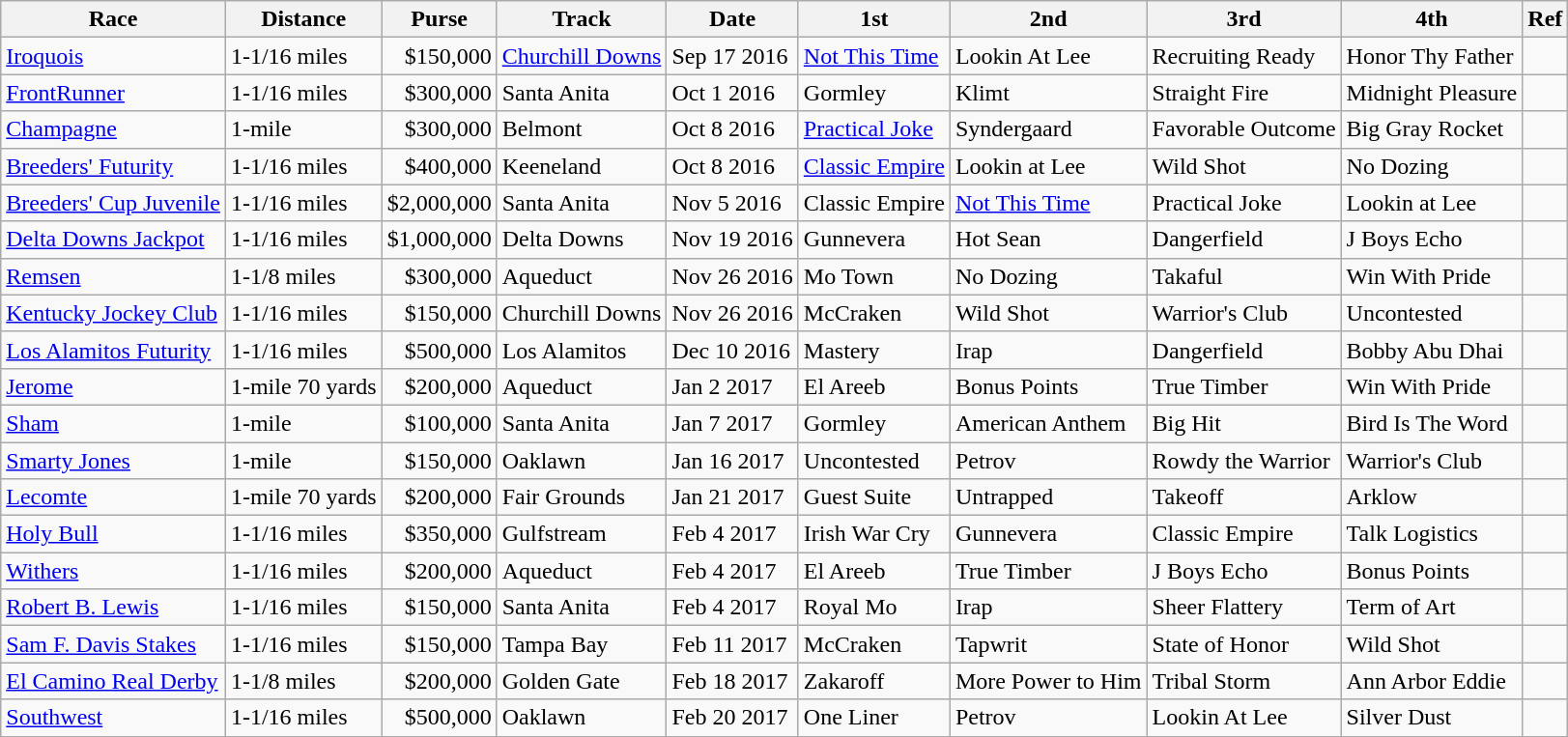<table class="wikitable">
<tr>
<th>Race</th>
<th>Distance</th>
<th>Purse</th>
<th>Track</th>
<th>Date</th>
<th>1st</th>
<th>2nd</th>
<th>3rd</th>
<th>4th</th>
<th>Ref</th>
</tr>
<tr>
<td><a href='#'>Iroquois</a></td>
<td>1-<span>1/16 miles</span></td>
<td align=right>$150,000</td>
<td><a href='#'>Churchill Downs</a></td>
<td>Sep 17 2016</td>
<td><a href='#'>Not This Time</a></td>
<td>Lookin At Lee</td>
<td>Recruiting Ready</td>
<td>Honor Thy Father</td>
<td></td>
</tr>
<tr>
<td><a href='#'>FrontRunner</a></td>
<td>1-<span>1/16 miles</span></td>
<td align=right>$300,000</td>
<td>Santa Anita</td>
<td>Oct 1 2016</td>
<td>Gormley</td>
<td>Klimt</td>
<td>Straight Fire</td>
<td>Midnight Pleasure</td>
<td></td>
</tr>
<tr>
<td><a href='#'>Champagne</a></td>
<td>1-<span>mile</span></td>
<td align=right>$300,000</td>
<td>Belmont</td>
<td>Oct 8 2016</td>
<td><a href='#'>Practical Joke</a></td>
<td>Syndergaard</td>
<td>Favorable Outcome</td>
<td>Big Gray Rocket</td>
<td></td>
</tr>
<tr>
<td><a href='#'>Breeders' Futurity</a></td>
<td>1-<span>1/16 miles</span></td>
<td align=right>$400,000</td>
<td>Keeneland</td>
<td>Oct 8 2016</td>
<td><a href='#'>Classic Empire</a></td>
<td>Lookin at Lee</td>
<td>Wild Shot</td>
<td>No Dozing</td>
<td></td>
</tr>
<tr>
<td><a href='#'>Breeders' Cup Juvenile</a></td>
<td>1-<span>1/16 miles</span></td>
<td align=right>$2,000,000</td>
<td>Santa Anita</td>
<td>Nov 5 2016</td>
<td>Classic Empire</td>
<td><a href='#'>Not This Time</a></td>
<td>Practical Joke</td>
<td>Lookin at Lee</td>
<td></td>
</tr>
<tr>
<td><a href='#'>Delta Downs Jackpot</a></td>
<td>1-<span>1/16 miles</span></td>
<td align=right>$1,000,000</td>
<td>Delta Downs</td>
<td>Nov 19 2016</td>
<td>Gunnevera</td>
<td>Hot Sean</td>
<td>Dangerfield</td>
<td>J Boys Echo</td>
<td></td>
</tr>
<tr>
<td><a href='#'>Remsen</a></td>
<td>1-<span>1/8 miles</span></td>
<td align=right>$300,000</td>
<td>Aqueduct</td>
<td>Nov 26 2016</td>
<td>Mo Town</td>
<td>No Dozing</td>
<td>Takaful</td>
<td>Win With Pride</td>
<td></td>
</tr>
<tr>
<td><a href='#'>Kentucky Jockey Club</a></td>
<td>1-<span>1/16 miles</span></td>
<td align=right>$150,000</td>
<td>Churchill Downs</td>
<td>Nov 26 2016</td>
<td>McCraken</td>
<td>Wild Shot</td>
<td>Warrior's Club</td>
<td>Uncontested</td>
<td></td>
</tr>
<tr>
<td><a href='#'>Los Alamitos Futurity</a></td>
<td>1-<span>1/16 miles</span></td>
<td align=right>$500,000</td>
<td>Los Alamitos</td>
<td>Dec 10 2016</td>
<td>Mastery</td>
<td>Irap</td>
<td>Dangerfield</td>
<td>Bobby Abu Dhai</td>
<td></td>
</tr>
<tr>
<td><a href='#'>Jerome</a></td>
<td>1-<span>mile 70 yards</span></td>
<td align=right>$200,000</td>
<td>Aqueduct</td>
<td>Jan 2 2017</td>
<td>El Areeb</td>
<td>Bonus Points</td>
<td>True Timber</td>
<td>Win With Pride</td>
<td></td>
</tr>
<tr>
<td><a href='#'>Sham</a></td>
<td>1-<span>mile</span></td>
<td align=right>$100,000</td>
<td>Santa Anita</td>
<td>Jan 7 2017</td>
<td>Gormley</td>
<td>American Anthem</td>
<td>Big Hit</td>
<td>Bird Is The Word</td>
<td></td>
</tr>
<tr>
<td><a href='#'>Smarty Jones</a></td>
<td>1-<span>mile</span></td>
<td align=right>$150,000</td>
<td>Oaklawn</td>
<td>Jan 16 2017</td>
<td>Uncontested</td>
<td>Petrov</td>
<td>Rowdy the Warrior</td>
<td>Warrior's Club</td>
<td></td>
</tr>
<tr>
<td><a href='#'>Lecomte</a></td>
<td>1-<span>mile 70 yards</span></td>
<td align=right>$200,000</td>
<td>Fair Grounds</td>
<td>Jan 21 2017</td>
<td>Guest Suite</td>
<td>Untrapped</td>
<td>Takeoff</td>
<td>Arklow</td>
<td></td>
</tr>
<tr>
<td><a href='#'>Holy Bull</a></td>
<td>1-<span>1/16 miles</span></td>
<td align=right>$350,000</td>
<td>Gulfstream</td>
<td>Feb 4 2017</td>
<td>Irish War Cry</td>
<td>Gunnevera</td>
<td>Classic Empire</td>
<td>Talk Logistics</td>
<td></td>
</tr>
<tr>
<td><a href='#'>Withers</a></td>
<td>1-<span>1/16 miles</span></td>
<td align=right>$200,000</td>
<td>Aqueduct</td>
<td>Feb 4 2017</td>
<td>El Areeb</td>
<td>True Timber</td>
<td>J Boys Echo</td>
<td>Bonus Points</td>
<td></td>
</tr>
<tr>
<td><a href='#'>Robert B. Lewis</a></td>
<td>1-<span>1/16 miles</span></td>
<td align=right>$150,000</td>
<td>Santa Anita</td>
<td>Feb 4 2017</td>
<td>Royal Mo</td>
<td>Irap</td>
<td>Sheer Flattery</td>
<td>Term of Art</td>
<td></td>
</tr>
<tr>
<td><a href='#'>Sam F. Davis Stakes</a></td>
<td>1-<span>1/16 miles</span></td>
<td align=right>$150,000</td>
<td>Tampa Bay</td>
<td>Feb 11 2017</td>
<td>McCraken</td>
<td>Tapwrit</td>
<td>State of Honor</td>
<td>Wild Shot</td>
<td></td>
</tr>
<tr>
<td><a href='#'>El Camino Real Derby</a></td>
<td>1-<span>1/8 miles</span></td>
<td align=right>$200,000</td>
<td>Golden Gate</td>
<td>Feb 18 2017</td>
<td>Zakaroff</td>
<td>More Power to Him</td>
<td>Tribal Storm</td>
<td>Ann Arbor Eddie</td>
<td></td>
</tr>
<tr>
<td><a href='#'>Southwest</a></td>
<td>1-<span>1/16 miles</span></td>
<td align=right>$500,000</td>
<td>Oaklawn</td>
<td>Feb 20 2017</td>
<td>One Liner</td>
<td>Petrov</td>
<td>Lookin At Lee</td>
<td>Silver Dust</td>
<td></td>
</tr>
</table>
